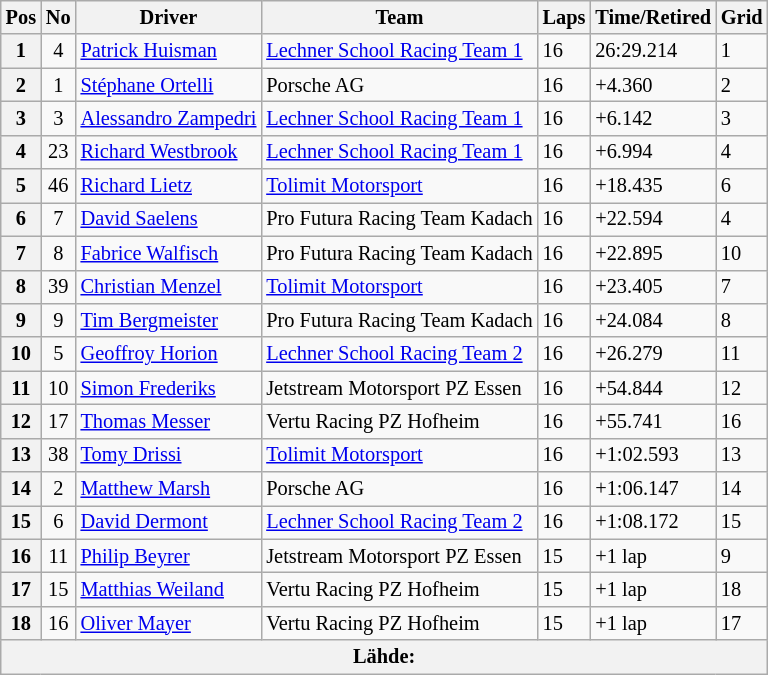<table class="wikitable" style="font-size:85%">
<tr>
<th>Pos</th>
<th>No</th>
<th>Driver</th>
<th>Team</th>
<th>Laps</th>
<th>Time/Retired</th>
<th>Grid</th>
</tr>
<tr>
<th>1</th>
<td align=center>4</td>
<td> <a href='#'>Patrick Huisman</a></td>
<td><a href='#'>Lechner School Racing Team 1</a></td>
<td>16</td>
<td>26:29.214</td>
<td>1</td>
</tr>
<tr>
<th>2</th>
<td align=center>1</td>
<td> <a href='#'>Stéphane Ortelli</a></td>
<td>Porsche AG</td>
<td>16</td>
<td>+4.360</td>
<td>2</td>
</tr>
<tr>
<th>3</th>
<td align=center>3</td>
<td> <a href='#'>Alessandro Zampedri</a></td>
<td><a href='#'>Lechner School Racing Team 1</a></td>
<td>16</td>
<td>+6.142</td>
<td>3</td>
</tr>
<tr>
<th>4</th>
<td align=center>23</td>
<td> <a href='#'>Richard Westbrook</a></td>
<td><a href='#'>Lechner School Racing Team 1</a></td>
<td>16</td>
<td>+6.994</td>
<td>4</td>
</tr>
<tr>
<th>5</th>
<td align=center>46</td>
<td> <a href='#'>Richard Lietz</a></td>
<td><a href='#'>Tolimit Motorsport</a></td>
<td>16</td>
<td>+18.435</td>
<td>6</td>
</tr>
<tr>
<th>6</th>
<td align=center>7</td>
<td> <a href='#'>David Saelens</a></td>
<td>Pro Futura Racing Team Kadach</td>
<td>16</td>
<td>+22.594</td>
<td>4</td>
</tr>
<tr>
<th>7</th>
<td align=center>8</td>
<td> <a href='#'>Fabrice Walfisch</a></td>
<td>Pro Futura Racing Team Kadach</td>
<td>16</td>
<td>+22.895</td>
<td>10</td>
</tr>
<tr>
<th>8</th>
<td align=center>39</td>
<td> <a href='#'>Christian Menzel</a></td>
<td><a href='#'>Tolimit Motorsport</a></td>
<td>16</td>
<td>+23.405</td>
<td>7</td>
</tr>
<tr>
<th>9</th>
<td align=center>9</td>
<td> <a href='#'>Tim Bergmeister</a></td>
<td>Pro Futura Racing Team Kadach</td>
<td>16</td>
<td>+24.084</td>
<td>8</td>
</tr>
<tr>
<th>10</th>
<td align=center>5</td>
<td> <a href='#'>Geoffroy Horion</a></td>
<td><a href='#'>Lechner School Racing Team 2</a></td>
<td>16</td>
<td>+26.279</td>
<td>11</td>
</tr>
<tr>
<th>11</th>
<td align=center>10</td>
<td> <a href='#'>Simon Frederiks</a></td>
<td>Jetstream Motorsport PZ Essen</td>
<td>16</td>
<td>+54.844</td>
<td>12</td>
</tr>
<tr>
<th>12</th>
<td align=center>17</td>
<td> <a href='#'>Thomas Messer</a></td>
<td>Vertu Racing PZ Hofheim</td>
<td>16</td>
<td>+55.741</td>
<td>16</td>
</tr>
<tr>
<th>13</th>
<td align=center>38</td>
<td> <a href='#'>Tomy Drissi</a></td>
<td><a href='#'>Tolimit Motorsport</a></td>
<td>16</td>
<td>+1:02.593</td>
<td>13</td>
</tr>
<tr>
<th>14</th>
<td align=center>2</td>
<td> <a href='#'>Matthew Marsh</a></td>
<td>Porsche AG</td>
<td>16</td>
<td>+1:06.147</td>
<td>14</td>
</tr>
<tr>
<th>15</th>
<td align=center>6</td>
<td> <a href='#'>David Dermont</a></td>
<td><a href='#'>Lechner School Racing Team 2</a></td>
<td>16</td>
<td>+1:08.172</td>
<td>15</td>
</tr>
<tr>
<th>16</th>
<td align=center>11</td>
<td> <a href='#'>Philip Beyrer</a></td>
<td>Jetstream Motorsport PZ Essen</td>
<td>15</td>
<td>+1 lap</td>
<td>9</td>
</tr>
<tr>
<th>17</th>
<td align=center>15</td>
<td> <a href='#'>Matthias Weiland</a></td>
<td>Vertu Racing PZ Hofheim</td>
<td>15</td>
<td>+1 lap</td>
<td>18</td>
</tr>
<tr>
<th>18</th>
<td align=center>16</td>
<td> <a href='#'>Oliver Mayer</a></td>
<td>Vertu Racing PZ Hofheim</td>
<td>15</td>
<td>+1 lap</td>
<td>17</td>
</tr>
<tr>
<th colspan="8">Lähde:</th>
</tr>
</table>
